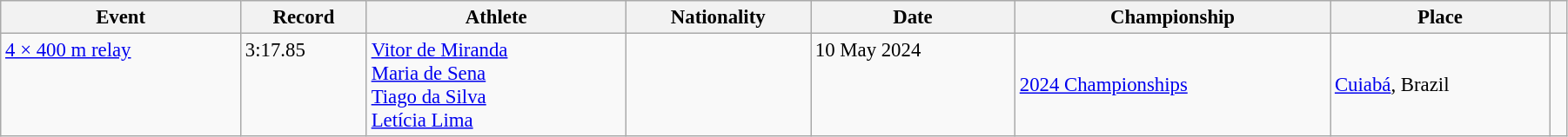<table class="wikitable" style="font-size:95%; width: 95%;">
<tr>
<th>Event</th>
<th>Record</th>
<th>Athlete</th>
<th>Nationality</th>
<th>Date</th>
<th>Championship</th>
<th>Place</th>
<th></th>
</tr>
<tr>
<td valign=top><a href='#'>4 × 400 m relay</a></td>
<td valign=top>3:17.85</td>
<td><a href='#'>Vitor de Miranda</a><br><a href='#'>Maria de Sena</a><br><a href='#'>Tiago da Silva</a><br><a href='#'>Letícia Lima</a></td>
<td valign=top></td>
<td valign=top>10 May 2024</td>
<td><a href='#'>2024 Championships</a></td>
<td><a href='#'>Cuiabá</a>, Brazil</td>
<td></td>
</tr>
</table>
